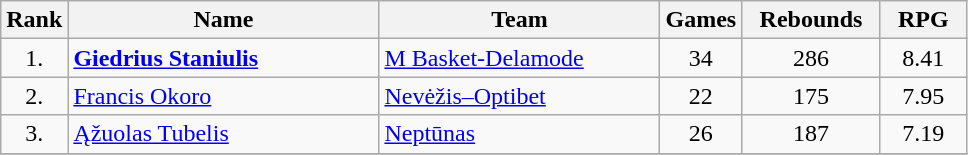<table class="wikitable" style="text-align: center;">
<tr>
<th>Rank</th>
<th width=200>Name</th>
<th width=180>Team</th>
<th>Games</th>
<th width=85>Rebounds</th>
<th width=50>RPG</th>
</tr>
<tr>
<td>1.</td>
<td align="left"> <strong><a href='#'>Giedrius Staniulis</a></strong></td>
<td align="left"><a href='#'>M Basket-Delamode</a></td>
<td>34</td>
<td>286</td>
<td>8.41</td>
</tr>
<tr>
<td>2.</td>
<td align="left"> <a href='#'>Francis Okoro</a></td>
<td align="left"><a href='#'>Nevėžis–Optibet</a></td>
<td>22</td>
<td>175</td>
<td>7.95</td>
</tr>
<tr>
<td>3.</td>
<td align="left"> <a href='#'>Ąžuolas Tubelis</a></td>
<td align="left"><a href='#'>Neptūnas</a></td>
<td>26</td>
<td>187</td>
<td>7.19</td>
</tr>
<tr>
</tr>
</table>
